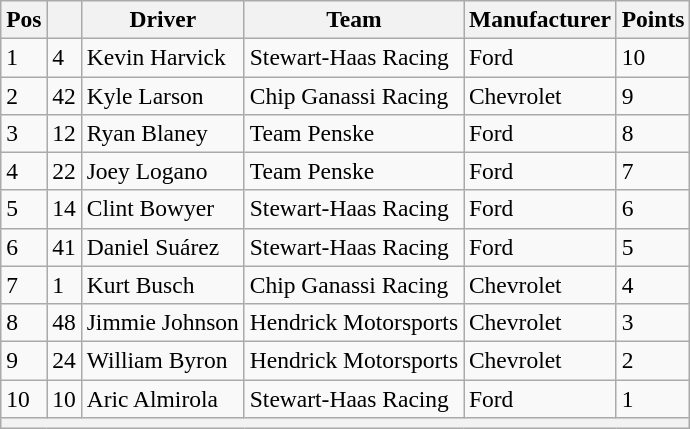<table class="wikitable" style="font-size:98%">
<tr>
<th>Pos</th>
<th></th>
<th>Driver</th>
<th>Team</th>
<th>Manufacturer</th>
<th>Points</th>
</tr>
<tr>
<td>1</td>
<td>4</td>
<td>Kevin Harvick</td>
<td>Stewart-Haas Racing</td>
<td>Ford</td>
<td>10</td>
</tr>
<tr>
<td>2</td>
<td>42</td>
<td>Kyle Larson</td>
<td>Chip Ganassi Racing</td>
<td>Chevrolet</td>
<td>9</td>
</tr>
<tr>
<td>3</td>
<td>12</td>
<td>Ryan Blaney</td>
<td>Team Penske</td>
<td>Ford</td>
<td>8</td>
</tr>
<tr>
<td>4</td>
<td>22</td>
<td>Joey Logano</td>
<td>Team Penske</td>
<td>Ford</td>
<td>7</td>
</tr>
<tr>
<td>5</td>
<td>14</td>
<td>Clint Bowyer</td>
<td>Stewart-Haas Racing</td>
<td>Ford</td>
<td>6</td>
</tr>
<tr>
<td>6</td>
<td>41</td>
<td>Daniel Suárez</td>
<td>Stewart-Haas Racing</td>
<td>Ford</td>
<td>5</td>
</tr>
<tr>
<td>7</td>
<td>1</td>
<td>Kurt Busch</td>
<td>Chip Ganassi Racing</td>
<td>Chevrolet</td>
<td>4</td>
</tr>
<tr>
<td>8</td>
<td>48</td>
<td>Jimmie Johnson</td>
<td>Hendrick Motorsports</td>
<td>Chevrolet</td>
<td>3</td>
</tr>
<tr>
<td>9</td>
<td>24</td>
<td>William Byron</td>
<td>Hendrick Motorsports</td>
<td>Chevrolet</td>
<td>2</td>
</tr>
<tr>
<td>10</td>
<td>10</td>
<td>Aric Almirola</td>
<td>Stewart-Haas Racing</td>
<td>Ford</td>
<td>1</td>
</tr>
<tr>
<th colspan="6"></th>
</tr>
</table>
